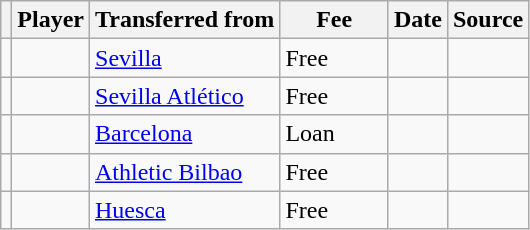<table class="wikitable plainrowheaders sortable">
<tr>
<th></th>
<th scope="col">Player</th>
<th>Transferred from</th>
<th style="width: 65px;">Fee</th>
<th scope="col">Date</th>
<th scope="col">Source</th>
</tr>
<tr>
<td align="center"></td>
<td></td>
<td> <a href='#'>Sevilla</a></td>
<td>Free</td>
<td></td>
<td></td>
</tr>
<tr>
<td align="center"></td>
<td></td>
<td> <a href='#'>Sevilla Atlético</a></td>
<td>Free</td>
<td></td>
<td></td>
</tr>
<tr>
<td align="center"></td>
<td></td>
<td> <a href='#'>Barcelona</a></td>
<td>Loan</td>
<td></td>
<td></td>
</tr>
<tr>
<td align="center"></td>
<td></td>
<td> <a href='#'>Athletic Bilbao</a></td>
<td>Free</td>
<td></td>
<td></td>
</tr>
<tr>
<td align="center"></td>
<td></td>
<td> <a href='#'>Huesca</a></td>
<td>Free</td>
<td></td>
<td></td>
</tr>
</table>
